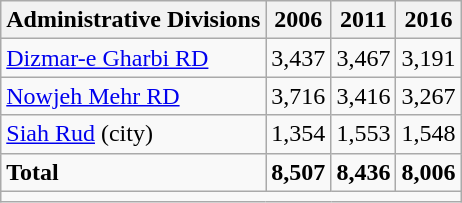<table class="wikitable">
<tr>
<th>Administrative Divisions</th>
<th>2006</th>
<th>2011</th>
<th>2016</th>
</tr>
<tr>
<td><a href='#'>Dizmar-e Gharbi RD</a></td>
<td style="text-align: right;">3,437</td>
<td style="text-align: right;">3,467</td>
<td style="text-align: right;">3,191</td>
</tr>
<tr>
<td><a href='#'>Nowjeh Mehr RD</a></td>
<td style="text-align: right;">3,716</td>
<td style="text-align: right;">3,416</td>
<td style="text-align: right;">3,267</td>
</tr>
<tr>
<td><a href='#'>Siah Rud</a> (city)</td>
<td style="text-align: right;">1,354</td>
<td style="text-align: right;">1,553</td>
<td style="text-align: right;">1,548</td>
</tr>
<tr>
<td><strong>Total</strong></td>
<td style="text-align: right;"><strong>8,507</strong></td>
<td style="text-align: right;"><strong>8,436</strong></td>
<td style="text-align: right;"><strong>8,006</strong></td>
</tr>
<tr>
<td colspan=4></td>
</tr>
</table>
